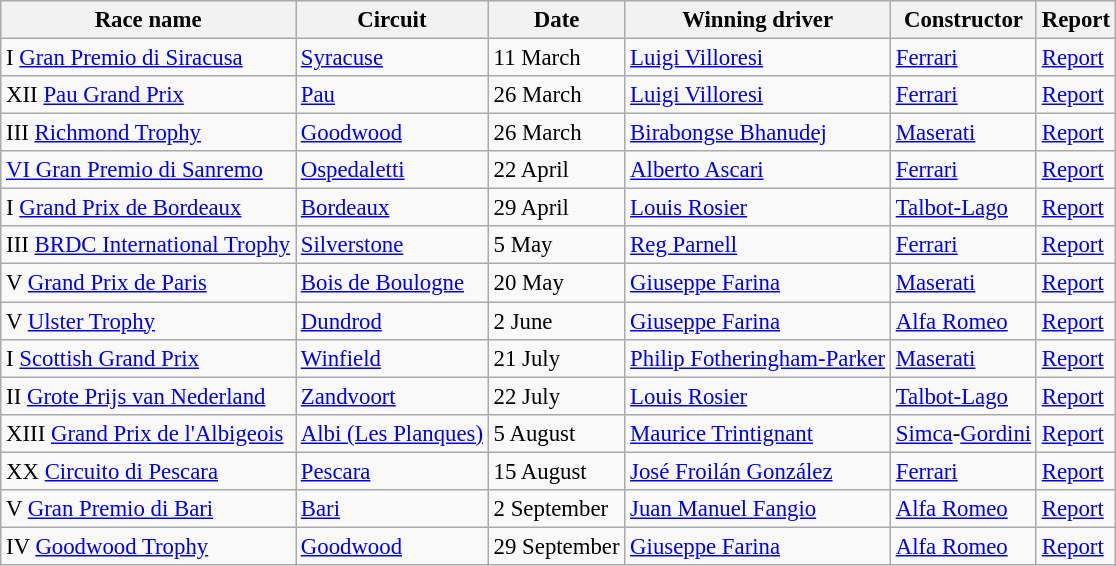<table class="wikitable" style="font-size:95%">
<tr>
<th>Race name</th>
<th>Circuit</th>
<th>Date</th>
<th>Winning driver</th>
<th>Constructor</th>
<th>Report</th>
</tr>
<tr>
<td> I <a href='#'>Gran Premio di Siracusa</a></td>
<td><a href='#'>Syracuse</a></td>
<td>11 March</td>
<td> <a href='#'>Luigi Villoresi</a></td>
<td> <a href='#'>Ferrari</a></td>
<td><a href='#'>Report</a></td>
</tr>
<tr>
<td> XII <a href='#'>Pau Grand Prix</a></td>
<td><a href='#'>Pau</a></td>
<td>26 March</td>
<td> <a href='#'>Luigi Villoresi</a></td>
<td> <a href='#'>Ferrari</a></td>
<td><a href='#'>Report</a></td>
</tr>
<tr>
<td> III <a href='#'>Richmond Trophy</a></td>
<td><a href='#'>Goodwood</a></td>
<td>26 March</td>
<td> <a href='#'>Birabongse Bhanudej</a></td>
<td> <a href='#'>Maserati</a></td>
<td><a href='#'>Report</a></td>
</tr>
<tr>
<td> <a href='#'>VI Gran Premio di Sanremo</a></td>
<td><a href='#'>Ospedaletti</a></td>
<td>22 April</td>
<td> <a href='#'>Alberto Ascari</a></td>
<td> <a href='#'>Ferrari</a></td>
<td><a href='#'>Report</a></td>
</tr>
<tr>
<td> I <a href='#'>Grand Prix de Bordeaux</a></td>
<td><a href='#'>Bordeaux</a></td>
<td>29 April</td>
<td> <a href='#'>Louis Rosier</a></td>
<td> <a href='#'>Talbot-Lago</a></td>
<td><a href='#'>Report</a></td>
</tr>
<tr>
<td> III <a href='#'>BRDC International Trophy</a></td>
<td><a href='#'>Silverstone</a></td>
<td>5 May</td>
<td> <a href='#'>Reg Parnell</a></td>
<td> <a href='#'>Ferrari</a></td>
<td><a href='#'>Report</a></td>
</tr>
<tr>
<td> V <a href='#'>Grand Prix de Paris</a></td>
<td><a href='#'>Bois de Boulogne</a></td>
<td>20 May</td>
<td> <a href='#'>Giuseppe Farina</a></td>
<td> <a href='#'>Maserati</a></td>
<td><a href='#'>Report</a></td>
</tr>
<tr>
<td> V <a href='#'>Ulster Trophy</a></td>
<td><a href='#'>Dundrod</a></td>
<td>2 June</td>
<td> <a href='#'>Giuseppe Farina</a></td>
<td> <a href='#'>Alfa Romeo</a></td>
<td><a href='#'>Report</a></td>
</tr>
<tr>
<td> I <a href='#'>Scottish Grand Prix</a></td>
<td><a href='#'>Winfield</a></td>
<td>21 July</td>
<td> <a href='#'>Philip Fotheringham-Parker</a></td>
<td> <a href='#'>Maserati</a></td>
<td><a href='#'>Report</a></td>
</tr>
<tr>
<td> II <a href='#'>Grote Prijs van Nederland</a></td>
<td><a href='#'>Zandvoort</a></td>
<td>22 July</td>
<td> <a href='#'>Louis Rosier</a></td>
<td> <a href='#'>Talbot-Lago</a></td>
<td><a href='#'>Report</a></td>
</tr>
<tr>
<td> XIII <a href='#'>Grand Prix de l'Albigeois</a></td>
<td><a href='#'>Albi (Les Planques)</a></td>
<td>5 August</td>
<td> <a href='#'>Maurice Trintignant</a></td>
<td> <a href='#'>Simca</a>-<a href='#'>Gordini</a></td>
<td><a href='#'>Report</a></td>
</tr>
<tr>
<td> XX <a href='#'>Circuito di Pescara</a></td>
<td><a href='#'>Pescara</a></td>
<td>15 August</td>
<td> <a href='#'>José Froilán González</a></td>
<td> <a href='#'>Ferrari</a></td>
<td><a href='#'>Report</a></td>
</tr>
<tr>
<td> V <a href='#'>Gran Premio di Bari</a></td>
<td><a href='#'>Bari</a></td>
<td>2 September</td>
<td> <a href='#'>Juan Manuel Fangio</a></td>
<td> <a href='#'>Alfa Romeo</a></td>
<td><a href='#'>Report</a></td>
</tr>
<tr>
<td> IV <a href='#'>Goodwood Trophy</a></td>
<td><a href='#'>Goodwood</a></td>
<td>29 September</td>
<td> <a href='#'>Giuseppe Farina</a></td>
<td> <a href='#'>Alfa Romeo</a></td>
<td><a href='#'>Report</a></td>
</tr>
</table>
